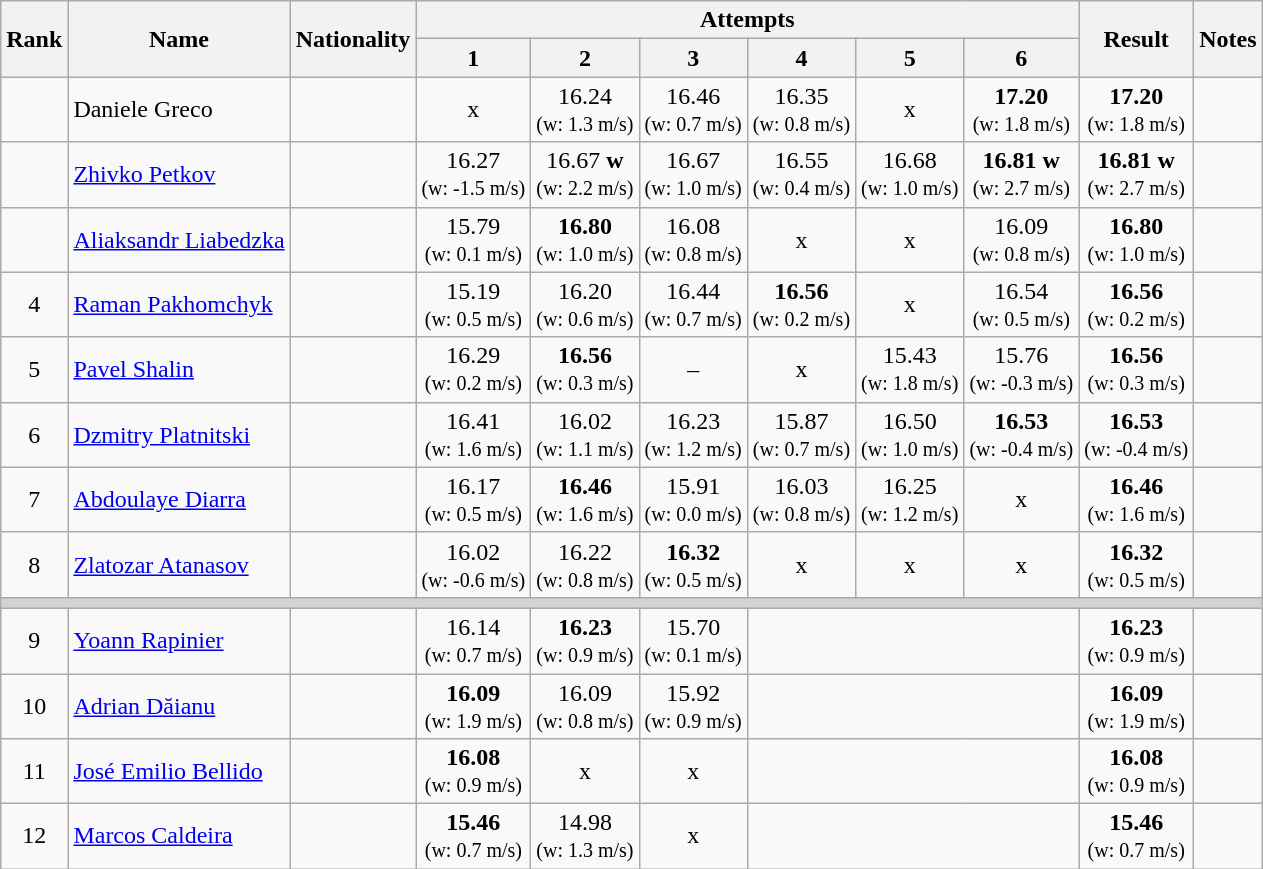<table class="wikitable sortable" style="text-align:center">
<tr>
<th rowspan=2>Rank</th>
<th rowspan=2>Name</th>
<th rowspan=2>Nationality</th>
<th colspan=6>Attempts</th>
<th rowspan=2>Result</th>
<th rowspan=2>Notes</th>
</tr>
<tr>
<th>1</th>
<th>2</th>
<th>3</th>
<th>4</th>
<th>5</th>
<th>6</th>
</tr>
<tr>
<td></td>
<td align=left>Daniele Greco</td>
<td align="left"></td>
<td>x</td>
<td>16.24<br><small>(w: 1.3 m/s)</small></td>
<td>16.46<br><small>(w: 0.7 m/s)</small></td>
<td>16.35<br><small>(w: 0.8 m/s)</small></td>
<td>x</td>
<td><strong>17.20</strong><br><small>(w: 1.8 m/s)</small></td>
<td><strong>17.20</strong><br><small>(w: 1.8 m/s)</small></td>
<td></td>
</tr>
<tr>
<td></td>
<td align=left><a href='#'>Zhivko Petkov</a></td>
<td align=left></td>
<td>16.27<br><small>(w: -1.5 m/s)</small></td>
<td>16.67 <strong>w</strong><br><small>(w: 2.2 m/s)</small></td>
<td>16.67<br><small>(w: 1.0 m/s)</small></td>
<td>16.55<br><small>(w: 0.4 m/s)</small></td>
<td>16.68<br><small>(w: 1.0 m/s)</small></td>
<td><strong>16.81</strong> <strong>w</strong><br><small>(w: 2.7 m/s)</small></td>
<td><strong>16.81</strong> <strong>w</strong><br><small>(w: 2.7 m/s)</small></td>
<td></td>
</tr>
<tr>
<td></td>
<td align=left><a href='#'>Aliaksandr Liabedzka</a></td>
<td align=left></td>
<td>15.79<br><small>(w: 0.1 m/s)</small></td>
<td><strong>16.80</strong><br><small>(w: 1.0 m/s)</small></td>
<td>16.08<br><small>(w: 0.8 m/s)</small></td>
<td>x</td>
<td>x</td>
<td>16.09<br><small>(w: 0.8 m/s)</small></td>
<td><strong>16.80</strong><br><small>(w: 1.0 m/s)</small></td>
<td></td>
</tr>
<tr>
<td>4</td>
<td align=left><a href='#'>Raman Pakhomchyk</a></td>
<td align=left></td>
<td>15.19<br><small>(w: 0.5 m/s)</small></td>
<td>16.20<br><small>(w: 0.6 m/s)</small></td>
<td>16.44<br><small>(w: 0.7 m/s)</small></td>
<td><strong>16.56</strong><br><small>(w: 0.2 m/s)</small></td>
<td>x</td>
<td>16.54<br><small>(w: 0.5 m/s)</small></td>
<td><strong>16.56</strong><br><small>(w: 0.2 m/s)</small></td>
<td></td>
</tr>
<tr>
<td>5</td>
<td align=left><a href='#'>Pavel Shalin</a></td>
<td align=left></td>
<td>16.29<br><small>(w: 0.2 m/s)</small></td>
<td><strong>16.56</strong><br><small>(w: 0.3 m/s)</small></td>
<td>–</td>
<td>x</td>
<td>15.43<br><small>(w: 1.8 m/s)</small></td>
<td>15.76<br><small>(w: -0.3 m/s)</small></td>
<td><strong>16.56</strong><br><small>(w: 0.3 m/s)</small></td>
<td></td>
</tr>
<tr>
<td>6</td>
<td align=left><a href='#'>Dzmitry Platnitski</a></td>
<td align=left></td>
<td>16.41<br><small>(w: 1.6 m/s)</small></td>
<td>16.02<br><small>(w: 1.1 m/s)</small></td>
<td>16.23<br><small>(w: 1.2 m/s)</small></td>
<td>15.87<br><small>(w: 0.7 m/s)</small></td>
<td>16.50<br><small>(w: 1.0 m/s)</small></td>
<td><strong>16.53</strong><br><small>(w: -0.4 m/s)</small></td>
<td><strong>16.53</strong><br><small>(w: -0.4 m/s)</small></td>
<td></td>
</tr>
<tr>
<td>7</td>
<td align=left><a href='#'>Abdoulaye Diarra</a></td>
<td align=left></td>
<td>16.17<br><small>(w: 0.5 m/s)</small></td>
<td><strong>16.46</strong><br><small>(w: 1.6 m/s)</small></td>
<td>15.91<br><small>(w: 0.0 m/s)</small></td>
<td>16.03<br><small>(w: 0.8 m/s)</small></td>
<td>16.25<br><small>(w: 1.2 m/s)</small></td>
<td>x</td>
<td><strong>16.46</strong><br><small>(w: 1.6 m/s)</small></td>
<td></td>
</tr>
<tr>
<td>8</td>
<td align=left><a href='#'>Zlatozar Atanasov</a></td>
<td align=left></td>
<td>16.02<br><small>(w: -0.6 m/s)</small></td>
<td>16.22<br><small>(w: 0.8 m/s)</small></td>
<td><strong>16.32</strong><br><small>(w: 0.5 m/s)</small></td>
<td>x</td>
<td>x</td>
<td>x</td>
<td><strong>16.32</strong><br><small>(w: 0.5 m/s)</small></td>
<td></td>
</tr>
<tr>
<td colspan=11 bgcolor=lightgray></td>
</tr>
<tr>
<td>9</td>
<td align=left><a href='#'>Yoann Rapinier</a></td>
<td align=left></td>
<td>16.14<br><small>(w: 0.7 m/s)</small></td>
<td><strong>16.23</strong><br><small>(w: 0.9 m/s)</small></td>
<td>15.70<br><small>(w: 0.1 m/s)</small></td>
<td colspan=3></td>
<td><strong>16.23</strong><br><small>(w: 0.9 m/s)</small></td>
<td></td>
</tr>
<tr>
<td>10</td>
<td align=left><a href='#'>Adrian Dăianu</a></td>
<td align=left></td>
<td><strong>16.09</strong><br><small>(w: 1.9 m/s)</small></td>
<td>16.09<br><small>(w: 0.8 m/s)</small></td>
<td>15.92<br><small>(w: 0.9 m/s)</small></td>
<td colspan=3></td>
<td><strong>16.09</strong><br><small>(w: 1.9 m/s)</small></td>
<td></td>
</tr>
<tr>
<td>11</td>
<td align=left><a href='#'>José Emilio Bellido</a></td>
<td align=left></td>
<td><strong>16.08</strong><br><small>(w: 0.9 m/s)</small></td>
<td>x</td>
<td>x</td>
<td colspan=3></td>
<td><strong>16.08</strong><br><small>(w: 0.9 m/s)</small></td>
<td></td>
</tr>
<tr>
<td>12</td>
<td align=left><a href='#'>Marcos Caldeira</a></td>
<td align=left></td>
<td><strong>15.46</strong><br><small>(w: 0.7 m/s)</small></td>
<td>14.98<br><small>(w: 1.3 m/s)</small></td>
<td>x</td>
<td colspan=3></td>
<td><strong>15.46</strong><br><small>(w: 0.7 m/s)</small></td>
<td></td>
</tr>
</table>
